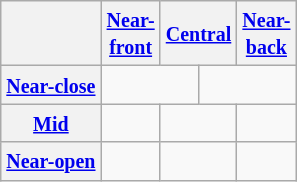<table class="wikitable floatright" style="text-align:center">
<tr class="small">
<th></th>
<th><small><a href='#'>Near-<br>front</a></small></th>
<th colspan=2><small><a href='#'>Central</a></small></th>
<th><small><a href='#'>Near-<br>back</a></small></th>
</tr>
<tr>
<th><small><a href='#'>Near-close</a></small></th>
<td colspan=2></td>
<td colspan=2></td>
</tr>
<tr>
<th><small><a href='#'>Mid</a></small></th>
<td></td>
<td colspan=2></td>
<td></td>
</tr>
<tr>
<th><small><a href='#'>Near-open</a></small></th>
<td></td>
<td colspan=2></td>
<td></td>
</tr>
</table>
